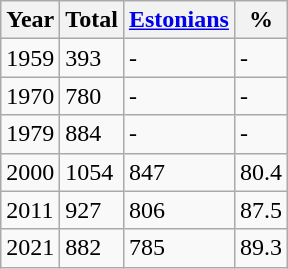<table class="wikitable sortable">
<tr>
<th>Year</th>
<th>Total</th>
<th><a href='#'>Estonians</a></th>
<th>%</th>
</tr>
<tr>
<td>1959</td>
<td>393</td>
<td>-</td>
<td>-</td>
</tr>
<tr>
<td>1970</td>
<td>780</td>
<td>-</td>
<td>-</td>
</tr>
<tr>
<td>1979</td>
<td>884</td>
<td>-</td>
<td>-</td>
</tr>
<tr>
<td>2000</td>
<td>1054</td>
<td>847</td>
<td>80.4</td>
</tr>
<tr>
<td>2011</td>
<td>927</td>
<td>806</td>
<td>87.5</td>
</tr>
<tr>
<td>2021</td>
<td>882</td>
<td>785</td>
<td>89.3</td>
</tr>
</table>
